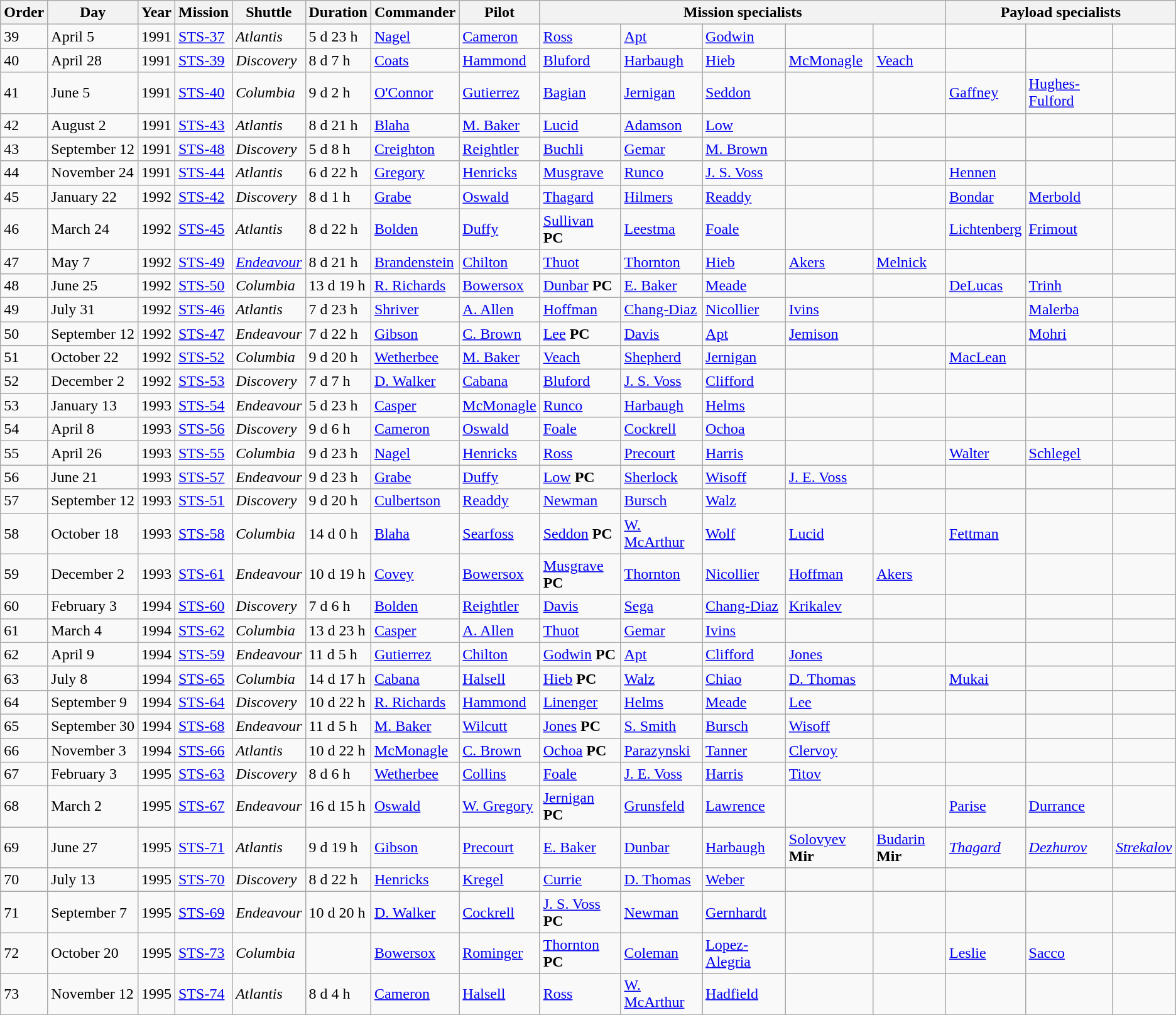<table class="wikitable sticky-header">
<tr>
<th>Order</th>
<th>Day</th>
<th>Year</th>
<th>Mission</th>
<th>Shuttle</th>
<th>Duration</th>
<th>Commander</th>
<th>Pilot</th>
<th colspan="5">Mission specialists</th>
<th colspan="3">Payload specialists</th>
</tr>
<tr>
<td>39</td>
<td>April 5</td>
<td>1991</td>
<td><a href='#'>STS-37</a></td>
<td><em>Atlantis</em></td>
<td>5 d 23 h</td>
<td><a href='#'>Nagel</a></td>
<td><a href='#'>Cameron</a></td>
<td><a href='#'>Ross</a></td>
<td><a href='#'>Apt</a></td>
<td><a href='#'>Godwin</a></td>
<td></td>
<td></td>
<td></td>
<td></td>
<td></td>
</tr>
<tr>
<td>40</td>
<td>April 28</td>
<td>1991</td>
<td><a href='#'>STS-39</a></td>
<td><em>Discovery</em></td>
<td>8 d 7 h</td>
<td><a href='#'>Coats</a></td>
<td><a href='#'>Hammond</a></td>
<td><a href='#'>Bluford</a></td>
<td><a href='#'>Harbaugh</a></td>
<td><a href='#'>Hieb</a></td>
<td><a href='#'>McMonagle</a></td>
<td><a href='#'>Veach</a></td>
<td></td>
<td></td>
<td></td>
</tr>
<tr>
<td>41</td>
<td>June 5</td>
<td>1991</td>
<td><a href='#'>STS-40</a></td>
<td><em>Columbia</em></td>
<td>9 d 2 h</td>
<td><a href='#'>O'Connor</a></td>
<td><a href='#'>Gutierrez</a></td>
<td><a href='#'>Bagian</a></td>
<td><a href='#'>Jernigan</a></td>
<td><a href='#'>Seddon</a></td>
<td></td>
<td></td>
<td><a href='#'>Gaffney</a></td>
<td><a href='#'>Hughes-Fulford</a></td>
<td></td>
</tr>
<tr>
<td>42</td>
<td>August 2</td>
<td>1991</td>
<td><a href='#'>STS-43</a></td>
<td><em>Atlantis</em></td>
<td>8 d 21 h</td>
<td><a href='#'>Blaha</a></td>
<td><a href='#'>M. Baker</a></td>
<td><a href='#'>Lucid</a></td>
<td><a href='#'>Adamson</a></td>
<td><a href='#'>Low</a></td>
<td></td>
<td></td>
<td></td>
<td></td>
<td></td>
</tr>
<tr>
<td>43</td>
<td>September 12</td>
<td>1991</td>
<td><a href='#'>STS-48</a></td>
<td><em>Discovery</em></td>
<td>5 d 8 h</td>
<td><a href='#'>Creighton</a></td>
<td><a href='#'>Reightler</a></td>
<td><a href='#'>Buchli</a></td>
<td><a href='#'>Gemar</a></td>
<td><a href='#'>M. Brown</a></td>
<td></td>
<td></td>
<td></td>
<td></td>
<td></td>
</tr>
<tr>
<td>44</td>
<td>November 24</td>
<td>1991</td>
<td><a href='#'>STS-44</a></td>
<td><em>Atlantis</em></td>
<td>6 d 22 h</td>
<td><a href='#'>Gregory</a></td>
<td><a href='#'>Henricks</a></td>
<td><a href='#'>Musgrave</a></td>
<td><a href='#'>Runco</a></td>
<td><a href='#'>J. S. Voss</a></td>
<td></td>
<td></td>
<td><a href='#'>Hennen</a></td>
<td></td>
<td></td>
</tr>
<tr>
<td>45</td>
<td>January 22</td>
<td>1992</td>
<td><a href='#'>STS-42</a></td>
<td><em>Discovery</em></td>
<td>8 d 1 h</td>
<td><a href='#'>Grabe</a></td>
<td><a href='#'>Oswald</a></td>
<td><a href='#'>Thagard</a></td>
<td><a href='#'>Hilmers</a></td>
<td><a href='#'>Readdy</a></td>
<td></td>
<td></td>
<td><a href='#'>Bondar</a><br></td>
<td><a href='#'>Merbold</a><br></td>
<td></td>
</tr>
<tr>
<td>46</td>
<td>March 24</td>
<td>1992</td>
<td><a href='#'>STS-45</a></td>
<td><em>Atlantis</em></td>
<td>8 d 22 h</td>
<td><a href='#'>Bolden</a></td>
<td><a href='#'>Duffy</a></td>
<td><a href='#'>Sullivan</a> <strong>PC</strong></td>
<td><a href='#'>Leestma</a></td>
<td><a href='#'>Foale</a></td>
<td></td>
<td></td>
<td><a href='#'>Lichtenberg</a></td>
<td><a href='#'>Frimout</a><br></td>
<td></td>
</tr>
<tr>
<td>47</td>
<td>May 7</td>
<td>1992</td>
<td><a href='#'>STS-49</a></td>
<td><em><a href='#'>Endeavour</a></em></td>
<td>8 d 21 h</td>
<td><a href='#'>Brandenstein</a></td>
<td><a href='#'>Chilton</a></td>
<td><a href='#'>Thuot</a></td>
<td><a href='#'>Thornton</a></td>
<td><a href='#'>Hieb</a></td>
<td><a href='#'>Akers</a></td>
<td><a href='#'>Melnick</a></td>
<td></td>
<td></td>
<td></td>
</tr>
<tr>
<td>48</td>
<td>June 25</td>
<td>1992</td>
<td><a href='#'>STS-50</a></td>
<td><em>Columbia</em></td>
<td>13 d 19 h</td>
<td><a href='#'>R. Richards</a></td>
<td><a href='#'>Bowersox</a></td>
<td><a href='#'>Dunbar</a> <strong>PC</strong></td>
<td><a href='#'>E. Baker</a></td>
<td><a href='#'>Meade</a></td>
<td></td>
<td></td>
<td><a href='#'>DeLucas</a></td>
<td><a href='#'>Trinh</a></td>
<td></td>
</tr>
<tr>
<td>49</td>
<td>July 31</td>
<td>1992</td>
<td><a href='#'>STS-46</a></td>
<td><em>Atlantis</em></td>
<td>7 d 23 h</td>
<td><a href='#'>Shriver</a></td>
<td><a href='#'>A. Allen</a></td>
<td><a href='#'>Hoffman</a></td>
<td><a href='#'>Chang-Diaz</a></td>
<td><a href='#'>Nicollier</a><br></td>
<td><a href='#'>Ivins</a></td>
<td></td>
<td></td>
<td><a href='#'>Malerba</a><br></td>
<td></td>
</tr>
<tr>
<td>50</td>
<td>September 12</td>
<td>1992</td>
<td><a href='#'>STS-47</a></td>
<td><em>Endeavour</em></td>
<td>7 d 22 h</td>
<td><a href='#'>Gibson</a></td>
<td><a href='#'>C. Brown</a></td>
<td><a href='#'>Lee</a> <strong>PC</strong></td>
<td><a href='#'>Davis</a></td>
<td><a href='#'>Apt</a></td>
<td><a href='#'>Jemison</a></td>
<td></td>
<td></td>
<td><a href='#'>Mohri</a><br></td>
<td></td>
</tr>
<tr>
<td>51</td>
<td>October 22</td>
<td>1992</td>
<td><a href='#'>STS-52</a></td>
<td><em>Columbia</em></td>
<td>9 d 20 h</td>
<td><a href='#'>Wetherbee</a></td>
<td><a href='#'>M. Baker</a></td>
<td><a href='#'>Veach</a></td>
<td><a href='#'>Shepherd</a></td>
<td><a href='#'>Jernigan</a></td>
<td></td>
<td></td>
<td><a href='#'>MacLean</a><br></td>
<td></td>
<td></td>
</tr>
<tr>
<td>52</td>
<td>December 2</td>
<td>1992</td>
<td><a href='#'>STS-53</a></td>
<td><em>Discovery</em></td>
<td>7 d 7 h</td>
<td><a href='#'>D. Walker</a></td>
<td><a href='#'>Cabana</a></td>
<td><a href='#'>Bluford</a></td>
<td><a href='#'>J. S. Voss</a></td>
<td><a href='#'>Clifford</a></td>
<td></td>
<td></td>
<td></td>
<td></td>
<td></td>
</tr>
<tr>
<td>53</td>
<td>January 13</td>
<td>1993</td>
<td><a href='#'>STS-54</a></td>
<td><em>Endeavour</em></td>
<td>5 d 23 h</td>
<td><a href='#'>Casper</a></td>
<td><a href='#'>McMonagle</a></td>
<td><a href='#'>Runco</a></td>
<td><a href='#'>Harbaugh</a></td>
<td><a href='#'>Helms</a></td>
<td></td>
<td></td>
<td></td>
<td></td>
<td></td>
</tr>
<tr>
<td>54</td>
<td>April 8</td>
<td>1993</td>
<td><a href='#'>STS-56</a></td>
<td><em>Discovery</em></td>
<td>9 d 6 h</td>
<td><a href='#'>Cameron</a></td>
<td><a href='#'>Oswald</a></td>
<td><a href='#'>Foale</a></td>
<td><a href='#'>Cockrell</a></td>
<td><a href='#'>Ochoa</a></td>
<td></td>
<td></td>
<td></td>
<td></td>
<td></td>
</tr>
<tr>
<td>55</td>
<td>April 26</td>
<td>1993</td>
<td><a href='#'>STS-55</a></td>
<td><em>Columbia</em></td>
<td>9 d 23 h</td>
<td><a href='#'>Nagel</a></td>
<td><a href='#'>Henricks</a></td>
<td><a href='#'>Ross</a></td>
<td><a href='#'>Precourt</a></td>
<td><a href='#'>Harris</a></td>
<td></td>
<td></td>
<td><a href='#'>Walter</a><br></td>
<td><a href='#'>Schlegel</a><br></td>
<td></td>
</tr>
<tr>
<td>56</td>
<td>June 21</td>
<td>1993</td>
<td><a href='#'>STS-57</a></td>
<td><em>Endeavour</em></td>
<td>9 d 23 h</td>
<td><a href='#'>Grabe</a></td>
<td><a href='#'>Duffy</a></td>
<td><a href='#'>Low</a> <strong>PC</strong></td>
<td><a href='#'>Sherlock</a></td>
<td><a href='#'>Wisoff</a></td>
<td><a href='#'>J. E. Voss</a></td>
<td></td>
<td></td>
<td></td>
<td></td>
</tr>
<tr>
<td>57</td>
<td>September 12</td>
<td>1993</td>
<td><a href='#'>STS-51</a></td>
<td><em>Discovery</em></td>
<td>9 d 20 h</td>
<td><a href='#'>Culbertson</a></td>
<td><a href='#'>Readdy</a></td>
<td><a href='#'>Newman</a></td>
<td><a href='#'>Bursch</a></td>
<td><a href='#'>Walz</a></td>
<td></td>
<td></td>
<td></td>
<td></td>
<td></td>
</tr>
<tr>
<td>58</td>
<td>October 18</td>
<td>1993</td>
<td><a href='#'>STS-58</a></td>
<td><em>Columbia</em></td>
<td>14 d 0 h</td>
<td><a href='#'>Blaha</a></td>
<td><a href='#'>Searfoss</a></td>
<td><a href='#'>Seddon</a> <strong>PC</strong></td>
<td><a href='#'>W. McArthur</a></td>
<td><a href='#'>Wolf</a></td>
<td><a href='#'>Lucid</a></td>
<td></td>
<td><a href='#'>Fettman</a></td>
<td></td>
<td></td>
</tr>
<tr>
<td>59</td>
<td>December 2</td>
<td>1993</td>
<td><a href='#'>STS-61</a></td>
<td><em>Endeavour</em></td>
<td>10 d 19 h</td>
<td><a href='#'>Covey</a></td>
<td><a href='#'>Bowersox</a></td>
<td><a href='#'>Musgrave</a> <strong>PC</strong></td>
<td><a href='#'>Thornton</a></td>
<td><a href='#'>Nicollier</a><br></td>
<td><a href='#'>Hoffman</a></td>
<td><a href='#'>Akers</a></td>
<td></td>
<td></td>
<td></td>
</tr>
<tr>
<td>60</td>
<td>February 3</td>
<td>1994</td>
<td><a href='#'>STS-60</a></td>
<td><em>Discovery</em></td>
<td>7 d 6 h</td>
<td><a href='#'>Bolden</a></td>
<td><a href='#'>Reightler</a></td>
<td><a href='#'>Davis</a></td>
<td><a href='#'>Sega</a></td>
<td><a href='#'>Chang-Diaz</a></td>
<td><a href='#'>Krikalev</a><br></td>
<td></td>
<td></td>
<td></td>
<td></td>
</tr>
<tr>
<td>61</td>
<td>March 4</td>
<td>1994</td>
<td><a href='#'>STS-62</a></td>
<td><em>Columbia</em></td>
<td>13 d 23 h</td>
<td><a href='#'>Casper</a></td>
<td><a href='#'>A. Allen</a></td>
<td><a href='#'>Thuot</a></td>
<td><a href='#'>Gemar</a></td>
<td><a href='#'>Ivins</a></td>
<td></td>
<td></td>
<td></td>
<td></td>
<td></td>
</tr>
<tr>
<td>62</td>
<td>April 9</td>
<td>1994</td>
<td><a href='#'>STS-59</a></td>
<td><em>Endeavour</em></td>
<td>11 d 5 h</td>
<td><a href='#'>Gutierrez</a></td>
<td><a href='#'>Chilton</a></td>
<td><a href='#'>Godwin</a> <strong>PC</strong></td>
<td><a href='#'>Apt</a></td>
<td><a href='#'>Clifford</a></td>
<td><a href='#'>Jones</a></td>
<td></td>
<td></td>
<td></td>
<td></td>
</tr>
<tr>
<td>63</td>
<td>July 8</td>
<td>1994</td>
<td><a href='#'>STS-65</a></td>
<td><em>Columbia</em></td>
<td>14 d 17 h</td>
<td><a href='#'>Cabana</a></td>
<td><a href='#'>Halsell</a></td>
<td><a href='#'>Hieb</a> <strong>PC</strong></td>
<td><a href='#'>Walz</a></td>
<td><a href='#'>Chiao</a></td>
<td><a href='#'>D. Thomas</a></td>
<td></td>
<td><a href='#'>Mukai</a><br></td>
<td></td>
<td></td>
</tr>
<tr>
<td>64</td>
<td>September 9</td>
<td>1994</td>
<td><a href='#'>STS-64</a></td>
<td><em>Discovery</em></td>
<td>10 d 22 h</td>
<td><a href='#'>R. Richards</a></td>
<td><a href='#'>Hammond</a></td>
<td><a href='#'>Linenger</a></td>
<td><a href='#'>Helms</a></td>
<td><a href='#'>Meade</a></td>
<td><a href='#'>Lee</a></td>
<td></td>
<td></td>
<td></td>
<td></td>
</tr>
<tr>
<td>65</td>
<td>September 30</td>
<td>1994</td>
<td><a href='#'>STS-68</a></td>
<td><em>Endeavour</em></td>
<td>11 d 5 h</td>
<td><a href='#'>M. Baker</a></td>
<td><a href='#'>Wilcutt</a></td>
<td><a href='#'>Jones</a> <strong>PC</strong></td>
<td><a href='#'>S. Smith</a></td>
<td><a href='#'>Bursch</a></td>
<td><a href='#'>Wisoff</a></td>
<td></td>
<td></td>
<td></td>
<td></td>
</tr>
<tr>
<td>66</td>
<td>November 3</td>
<td>1994</td>
<td><a href='#'>STS-66</a></td>
<td><em>Atlantis</em></td>
<td>10 d 22 h</td>
<td><a href='#'>McMonagle</a></td>
<td><a href='#'>C. Brown</a></td>
<td><a href='#'>Ochoa</a> <strong>PC</strong></td>
<td><a href='#'>Parazynski</a></td>
<td><a href='#'>Tanner</a></td>
<td><a href='#'>Clervoy</a><br></td>
<td></td>
<td></td>
<td></td>
<td></td>
</tr>
<tr>
<td>67</td>
<td>February 3</td>
<td>1995</td>
<td><a href='#'>STS-63</a></td>
<td><em>Discovery</em></td>
<td>8 d 6 h</td>
<td><a href='#'>Wetherbee</a></td>
<td><a href='#'>Collins</a></td>
<td><a href='#'>Foale</a></td>
<td><a href='#'>J. E. Voss</a></td>
<td><a href='#'>Harris</a></td>
<td><a href='#'>Titov</a><br></td>
<td></td>
<td></td>
<td></td>
<td></td>
</tr>
<tr>
<td>68</td>
<td>March 2</td>
<td>1995</td>
<td><a href='#'>STS-67</a></td>
<td><em>Endeavour</em></td>
<td>16 d 15 h</td>
<td><a href='#'>Oswald</a></td>
<td><a href='#'>W. Gregory</a></td>
<td><a href='#'>Jernigan</a> <strong>PC</strong></td>
<td><a href='#'>Grunsfeld</a></td>
<td><a href='#'>Lawrence</a></td>
<td></td>
<td></td>
<td><a href='#'>Parise</a></td>
<td><a href='#'>Durrance</a></td>
<td></td>
</tr>
<tr>
<td>69</td>
<td>June 27</td>
<td>1995</td>
<td><a href='#'>STS-71</a></td>
<td><em>Atlantis</em></td>
<td>9 d 19 h</td>
<td><a href='#'>Gibson</a></td>
<td><a href='#'>Precourt</a></td>
<td><a href='#'>E. Baker</a></td>
<td><a href='#'>Dunbar</a></td>
<td><a href='#'>Harbaugh</a></td>
<td><a href='#'>Solovyev</a> <strong>Mir</strong><br></td>
<td><a href='#'>Budarin</a> <strong>Mir</strong><br></td>
<td><em><a href='#'>Thagard</a></em></td>
<td><em><a href='#'>Dezhurov</a></em><br></td>
<td><em><a href='#'>Strekalov</a></em><br></td>
</tr>
<tr>
<td>70</td>
<td>July 13</td>
<td>1995</td>
<td><a href='#'>STS-70</a></td>
<td><em>Discovery</em></td>
<td>8 d 22 h</td>
<td><a href='#'>Henricks</a></td>
<td><a href='#'>Kregel</a></td>
<td><a href='#'>Currie</a></td>
<td><a href='#'>D. Thomas</a></td>
<td><a href='#'>Weber</a></td>
<td></td>
<td></td>
<td></td>
<td></td>
<td></td>
</tr>
<tr>
<td>71</td>
<td>September 7</td>
<td>1995</td>
<td><a href='#'>STS-69</a></td>
<td><em>Endeavour</em></td>
<td>10 d 20 h</td>
<td><a href='#'>D. Walker</a></td>
<td><a href='#'>Cockrell</a></td>
<td><a href='#'>J. S. Voss</a> <strong>PC</strong></td>
<td><a href='#'>Newman</a></td>
<td><a href='#'>Gernhardt</a></td>
<td></td>
<td></td>
<td></td>
<td></td>
<td></td>
</tr>
<tr>
<td>72</td>
<td>October 20</td>
<td>1995</td>
<td><a href='#'>STS-73</a></td>
<td><em>Columbia</em></td>
<td></td>
<td><a href='#'>Bowersox</a></td>
<td><a href='#'>Rominger</a></td>
<td><a href='#'>Thornton</a> <strong>PC</strong></td>
<td><a href='#'>Coleman</a></td>
<td><a href='#'>Lopez-Alegria</a></td>
<td></td>
<td></td>
<td><a href='#'>Leslie</a></td>
<td><a href='#'>Sacco</a></td>
<td></td>
</tr>
<tr>
<td>73</td>
<td>November 12</td>
<td>1995</td>
<td><a href='#'>STS-74</a></td>
<td><em>Atlantis</em></td>
<td>8 d 4 h</td>
<td><a href='#'>Cameron</a></td>
<td><a href='#'>Halsell</a></td>
<td><a href='#'>Ross</a></td>
<td><a href='#'>W. McArthur</a></td>
<td><a href='#'>Hadfield</a><br></td>
<td></td>
<td></td>
<td></td>
<td></td>
<td></td>
</tr>
</table>
